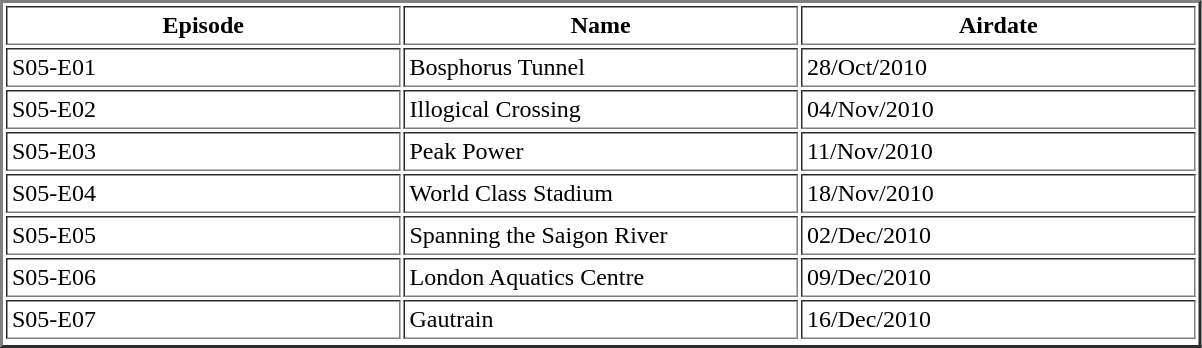<table border="2" cellpadding="3">
<tr>
<th style="width: 255px;">Episode</th>
<th style="width: 255px;">Name</th>
<th style="width: 255px;">Airdate</th>
</tr>
<tr>
<td>S05-E01</td>
<td>Bosphorus Tunnel</td>
<td>28/Oct/2010</td>
</tr>
<tr>
<td>S05-E02</td>
<td>Illogical Crossing</td>
<td>04/Nov/2010</td>
</tr>
<tr>
<td>S05-E03</td>
<td>Peak Power</td>
<td>11/Nov/2010</td>
</tr>
<tr>
<td>S05-E04</td>
<td>World Class Stadium</td>
<td>18/Nov/2010</td>
</tr>
<tr>
<td>S05-E05</td>
<td>Spanning the Saigon River</td>
<td>02/Dec/2010</td>
</tr>
<tr>
<td>S05-E06</td>
<td>London Aquatics Centre</td>
<td>09/Dec/2010</td>
</tr>
<tr>
<td>S05-E07</td>
<td>Gautrain</td>
<td>16/Dec/2010</td>
</tr>
<tr>
</tr>
</table>
